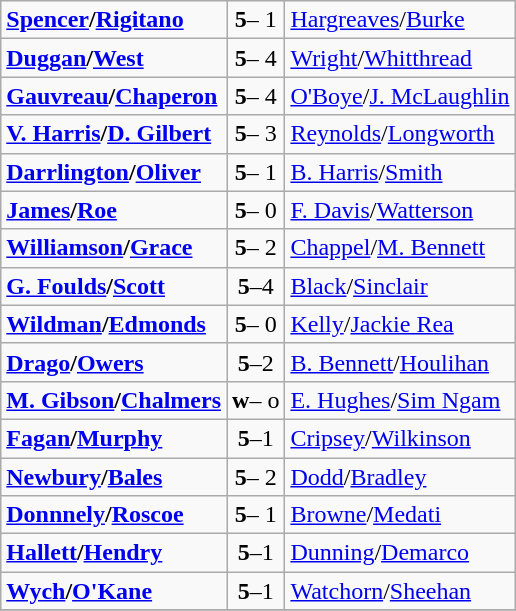<table class="wikitable ">
<tr>
<td>  <strong><a href='#'>Spencer</a>/<a href='#'>Rigitano</a></strong></td>
<td style="text-align:center;"><strong>5</strong>– 1</td>
<td>  <a href='#'>Hargreaves</a>/<a href='#'>Burke</a></td>
</tr>
<tr>
<td>  <strong><a href='#'>Duggan</a>/<a href='#'>West</a></strong></td>
<td style="text-align:center;"><strong>5</strong>– 4</td>
<td>  <a href='#'>Wright</a>/<a href='#'>Whitthread</a></td>
</tr>
<tr>
<td>  <strong><a href='#'>Gauvreau</a>/<a href='#'>Chaperon</a></strong></td>
<td style="text-align:center;"><strong>5</strong>– 4</td>
<td>  <a href='#'>O'Boye</a>/<a href='#'>J. McLaughlin</a></td>
</tr>
<tr>
<td>  <strong><a href='#'>V. Harris</a>/<a href='#'>D. Gilbert</a></strong></td>
<td style="text-align:center;"><strong>5</strong>– 3</td>
<td>  <a href='#'>Reynolds</a>/<a href='#'>Longworth</a></td>
</tr>
<tr>
<td>  <strong><a href='#'>Darrlington</a>/<a href='#'>Oliver</a></strong></td>
<td style="text-align:center;"><strong>5</strong>– 1</td>
<td>  <a href='#'>B. Harris</a>/<a href='#'>Smith</a></td>
</tr>
<tr>
<td>  <strong><a href='#'>James</a>/<a href='#'>Roe</a></strong></td>
<td style="text-align:center;"><strong>5</strong>– 0</td>
<td>  <a href='#'>F. Davis</a>/<a href='#'>Watterson</a></td>
</tr>
<tr>
<td>  <strong><a href='#'>Williamson</a>/<a href='#'>Grace</a></strong></td>
<td style="text-align:center;"><strong>5</strong>– 2</td>
<td>  <a href='#'>Chappel</a>/<a href='#'>M. Bennett</a></td>
</tr>
<tr>
<td>  <strong><a href='#'>G. Foulds</a>/<a href='#'>Scott</a></strong></td>
<td style="text-align:center;"><strong>5</strong>–4</td>
<td>  <a href='#'>Black</a>/<a href='#'>Sinclair</a></td>
</tr>
<tr>
<td>  <strong><a href='#'>Wildman</a>/<a href='#'>Edmonds</a></strong></td>
<td style="text-align:center;"><strong>5</strong>– 0</td>
<td>  <a href='#'>Kelly</a>/<a href='#'>Jackie Rea</a></td>
</tr>
<tr>
<td>  <strong><a href='#'>Drago</a>/<a href='#'>Owers</a></strong></td>
<td style="text-align:center;"><strong>5</strong>–2</td>
<td>  <a href='#'>B. Bennett</a>/<a href='#'>Houlihan</a></td>
</tr>
<tr>
<td>  <strong><a href='#'>M. Gibson</a>/<a href='#'>Chalmers</a></strong></td>
<td style="text-align:center;"><strong>w</strong>– o</td>
<td>  <a href='#'>E. Hughes</a>/<a href='#'>Sim Ngam</a></td>
</tr>
<tr>
<td>  <strong><a href='#'>Fagan</a>/<a href='#'>Murphy</a></strong></td>
<td style="text-align:center;"><strong>5</strong>–1</td>
<td>  <a href='#'>Cripsey</a>/<a href='#'>Wilkinson</a></td>
</tr>
<tr>
<td>  <strong><a href='#'>Newbury</a>/<a href='#'>Bales</a></strong></td>
<td style="text-align:center;"><strong>5</strong>– 2</td>
<td>  <a href='#'>Dodd</a>/<a href='#'>Bradley</a></td>
</tr>
<tr>
<td>  <strong><a href='#'>Donnnely</a>/<a href='#'>Roscoe</a></strong></td>
<td style="text-align:center;"><strong>5</strong>– 1</td>
<td>  <a href='#'>Browne</a>/<a href='#'>Medati</a></td>
</tr>
<tr>
<td>  <strong><a href='#'>Hallett</a>/<a href='#'>Hendry</a></strong></td>
<td style="text-align:center;"><strong>5</strong>–1</td>
<td>  <a href='#'>Dunning</a>/<a href='#'>Demarco</a></td>
</tr>
<tr>
<td>  <strong><a href='#'>Wych</a>/<a href='#'>O'Kane</a></strong></td>
<td style="text-align:center;"><strong>5</strong>–1</td>
<td>  <a href='#'>Watchorn</a>/<a href='#'>Sheehan</a></td>
</tr>
<tr>
</tr>
</table>
